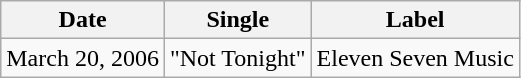<table class="wikitable">
<tr>
<th>Date</th>
<th>Single</th>
<th>Label</th>
</tr>
<tr>
<td>March 20, 2006</td>
<td>"Not Tonight"</td>
<td>Eleven Seven Music</td>
</tr>
</table>
